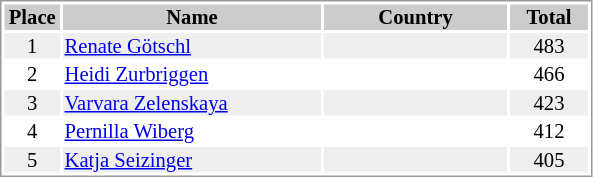<table border="0" style="border: 1px solid #999; background-color:#FFFFFF; text-align:center; font-size:86%; line-height:15px;">
<tr align="center" bgcolor="#CCCCCC">
<th width=35>Place</th>
<th width=170>Name</th>
<th width=120>Country</th>
<th width=50>Total</th>
</tr>
<tr bgcolor="#EFEFEF">
<td>1</td>
<td align="left"><a href='#'>Renate Götschl</a></td>
<td align="left"></td>
<td>483</td>
</tr>
<tr>
<td>2</td>
<td align="left"><a href='#'>Heidi Zurbriggen</a></td>
<td align="left"> </td>
<td>466</td>
</tr>
<tr bgcolor="#EFEFEF">
<td>3</td>
<td align="left"><a href='#'>Varvara Zelenskaya</a></td>
<td align="left"></td>
<td>423</td>
</tr>
<tr>
<td>4</td>
<td align="left"><a href='#'>Pernilla Wiberg</a></td>
<td align="left"></td>
<td>412</td>
</tr>
<tr bgcolor="#EFEFEF">
<td>5</td>
<td align="left"><a href='#'>Katja Seizinger</a></td>
<td align="left"></td>
<td>405</td>
</tr>
</table>
